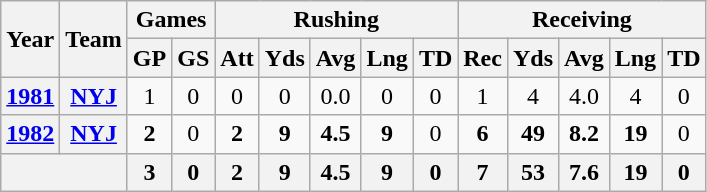<table class="wikitable" style="text-align:center;">
<tr>
<th rowspan="2">Year</th>
<th rowspan="2">Team</th>
<th colspan="2">Games</th>
<th colspan="5">Rushing</th>
<th colspan="5">Receiving</th>
</tr>
<tr>
<th>GP</th>
<th>GS</th>
<th>Att</th>
<th>Yds</th>
<th>Avg</th>
<th>Lng</th>
<th>TD</th>
<th>Rec</th>
<th>Yds</th>
<th>Avg</th>
<th>Lng</th>
<th>TD</th>
</tr>
<tr>
<th><a href='#'>1981</a></th>
<th><a href='#'>NYJ</a></th>
<td>1</td>
<td>0</td>
<td>0</td>
<td>0</td>
<td>0.0</td>
<td>0</td>
<td>0</td>
<td>1</td>
<td>4</td>
<td>4.0</td>
<td>4</td>
<td>0</td>
</tr>
<tr>
<th><a href='#'>1982</a></th>
<th><a href='#'>NYJ</a></th>
<td><strong>2</strong></td>
<td>0</td>
<td><strong>2</strong></td>
<td><strong>9</strong></td>
<td><strong>4.5</strong></td>
<td><strong>9</strong></td>
<td>0</td>
<td><strong>6</strong></td>
<td><strong>49</strong></td>
<td><strong>8.2</strong></td>
<td><strong>19</strong></td>
<td>0</td>
</tr>
<tr>
<th colspan="2"></th>
<th>3</th>
<th>0</th>
<th>2</th>
<th>9</th>
<th>4.5</th>
<th>9</th>
<th>0</th>
<th>7</th>
<th>53</th>
<th>7.6</th>
<th>19</th>
<th>0</th>
</tr>
</table>
